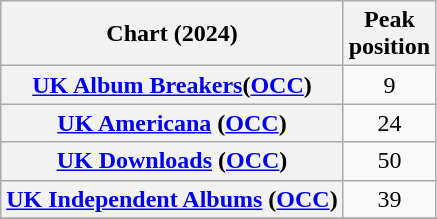<table class="wikitable sortable plainrowheaders" style="text-align:center">
<tr>
<th scope="col">Chart (2024)</th>
<th scope="col">Peak<br>position</th>
</tr>
<tr>
<th scope="row"><a href='#'>UK Album Breakers</a>(<a href='#'>OCC</a>)</th>
<td>9</td>
</tr>
<tr>
<th scope="row"><a href='#'>UK Americana</a> (<a href='#'>OCC</a>)</th>
<td>24</td>
</tr>
<tr>
<th scope="row"><a href='#'>UK Downloads</a> (<a href='#'>OCC</a>)</th>
<td>50</td>
</tr>
<tr>
<th scope="row"><a href='#'>UK Independent Albums</a> (<a href='#'>OCC</a>)</th>
<td>39</td>
</tr>
<tr>
</tr>
</table>
